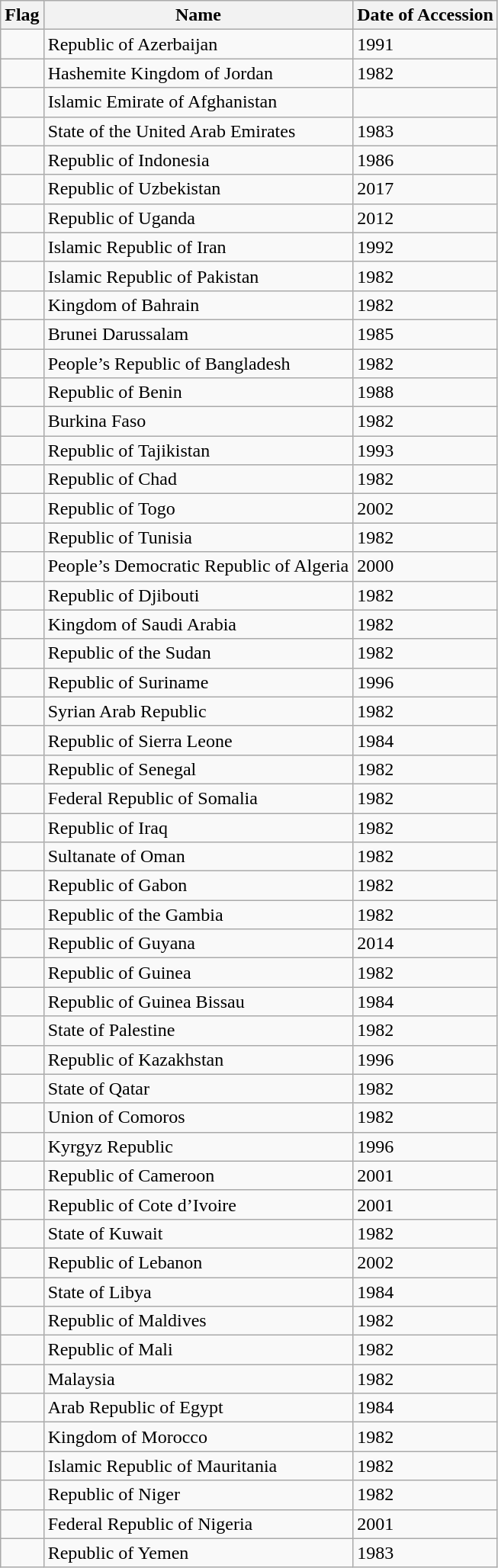<table class="wikitable sortable">
<tr>
<th>Flag</th>
<th>Name</th>
<th>Date of Accession</th>
</tr>
<tr>
<td></td>
<td>Republic of Azerbaijan</td>
<td>1991</td>
</tr>
<tr>
<td></td>
<td>Hashemite Kingdom of Jordan</td>
<td>1982</td>
</tr>
<tr>
<td></td>
<td>Islamic Emirate of Afghanistan</td>
<td></td>
</tr>
<tr>
<td></td>
<td>State of the United Arab Emirates</td>
<td>1983</td>
</tr>
<tr>
<td></td>
<td>Republic of Indonesia</td>
<td>1986</td>
</tr>
<tr>
<td></td>
<td>Republic of Uzbekistan</td>
<td>2017</td>
</tr>
<tr>
<td></td>
<td>Republic of Uganda</td>
<td>2012</td>
</tr>
<tr>
<td></td>
<td>Islamic Republic of Iran</td>
<td>1992</td>
</tr>
<tr>
<td></td>
<td>Islamic Republic of Pakistan</td>
<td>1982</td>
</tr>
<tr>
<td></td>
<td>Kingdom of Bahrain</td>
<td>1982</td>
</tr>
<tr>
<td></td>
<td>Brunei Darussalam</td>
<td>1985</td>
</tr>
<tr>
<td></td>
<td>People’s Republic of Bangladesh</td>
<td>1982</td>
</tr>
<tr>
<td></td>
<td>Republic of Benin</td>
<td>1988</td>
</tr>
<tr>
<td></td>
<td>Burkina Faso</td>
<td>1982</td>
</tr>
<tr>
<td></td>
<td>Republic of Tajikistan</td>
<td>1993</td>
</tr>
<tr>
<td></td>
<td>Republic of Chad</td>
<td>1982</td>
</tr>
<tr>
<td></td>
<td>Republic of Togo</td>
<td>2002</td>
</tr>
<tr>
<td></td>
<td>Republic of Tunisia</td>
<td>1982</td>
</tr>
<tr>
<td></td>
<td>People’s Democratic Republic of Algeria</td>
<td>2000</td>
</tr>
<tr>
<td></td>
<td>Republic of Djibouti</td>
<td>1982</td>
</tr>
<tr>
<td></td>
<td>Kingdom of Saudi Arabia</td>
<td>1982</td>
</tr>
<tr>
<td></td>
<td>Republic of the Sudan</td>
<td>1982</td>
</tr>
<tr>
<td></td>
<td>Republic of Suriname</td>
<td>1996</td>
</tr>
<tr>
<td></td>
<td>Syrian Arab Republic</td>
<td>1982</td>
</tr>
<tr>
<td></td>
<td>Republic of Sierra Leone</td>
<td>1984</td>
</tr>
<tr>
<td></td>
<td>Republic of Senegal</td>
<td>1982</td>
</tr>
<tr>
<td></td>
<td>Federal Republic of Somalia</td>
<td>1982</td>
</tr>
<tr>
<td></td>
<td>Republic of Iraq</td>
<td>1982</td>
</tr>
<tr>
<td></td>
<td>Sultanate of Oman</td>
<td>1982</td>
</tr>
<tr>
<td></td>
<td>Republic of Gabon</td>
<td>1982</td>
</tr>
<tr>
<td></td>
<td>Republic of the Gambia</td>
<td>1982</td>
</tr>
<tr>
<td></td>
<td>Republic of Guyana</td>
<td>2014</td>
</tr>
<tr>
<td></td>
<td>Republic of Guinea</td>
<td>1982</td>
</tr>
<tr>
<td></td>
<td>Republic of Guinea Bissau</td>
<td>1984</td>
</tr>
<tr>
<td></td>
<td>State of Palestine</td>
<td>1982</td>
</tr>
<tr>
<td></td>
<td>Republic of Kazakhstan</td>
<td>1996</td>
</tr>
<tr>
<td></td>
<td>State of Qatar</td>
<td>1982</td>
</tr>
<tr>
<td></td>
<td>Union of Comoros</td>
<td>1982</td>
</tr>
<tr>
<td></td>
<td>Kyrgyz Republic</td>
<td>1996</td>
</tr>
<tr>
<td></td>
<td>Republic of Cameroon</td>
<td>2001</td>
</tr>
<tr>
<td></td>
<td>Republic of Cote d’Ivoire</td>
<td>2001</td>
</tr>
<tr>
<td></td>
<td>State of Kuwait</td>
<td>1982</td>
</tr>
<tr>
<td></td>
<td>Republic of Lebanon</td>
<td>2002</td>
</tr>
<tr>
<td></td>
<td>State of Libya</td>
<td>1984</td>
</tr>
<tr>
<td></td>
<td>Republic of Maldives</td>
<td>1982</td>
</tr>
<tr>
<td></td>
<td>Republic of Mali</td>
<td>1982</td>
</tr>
<tr>
<td></td>
<td>Malaysia</td>
<td>1982</td>
</tr>
<tr>
<td></td>
<td>Arab Republic of Egypt</td>
<td>1984</td>
</tr>
<tr>
<td></td>
<td>Kingdom of Morocco</td>
<td>1982</td>
</tr>
<tr>
<td></td>
<td>Islamic Republic of Mauritania</td>
<td>1982</td>
</tr>
<tr>
<td></td>
<td>Republic of Niger</td>
<td>1982</td>
</tr>
<tr>
<td></td>
<td>Federal Republic of Nigeria</td>
<td>2001</td>
</tr>
<tr>
<td></td>
<td>Republic of Yemen</td>
<td>1983</td>
</tr>
</table>
